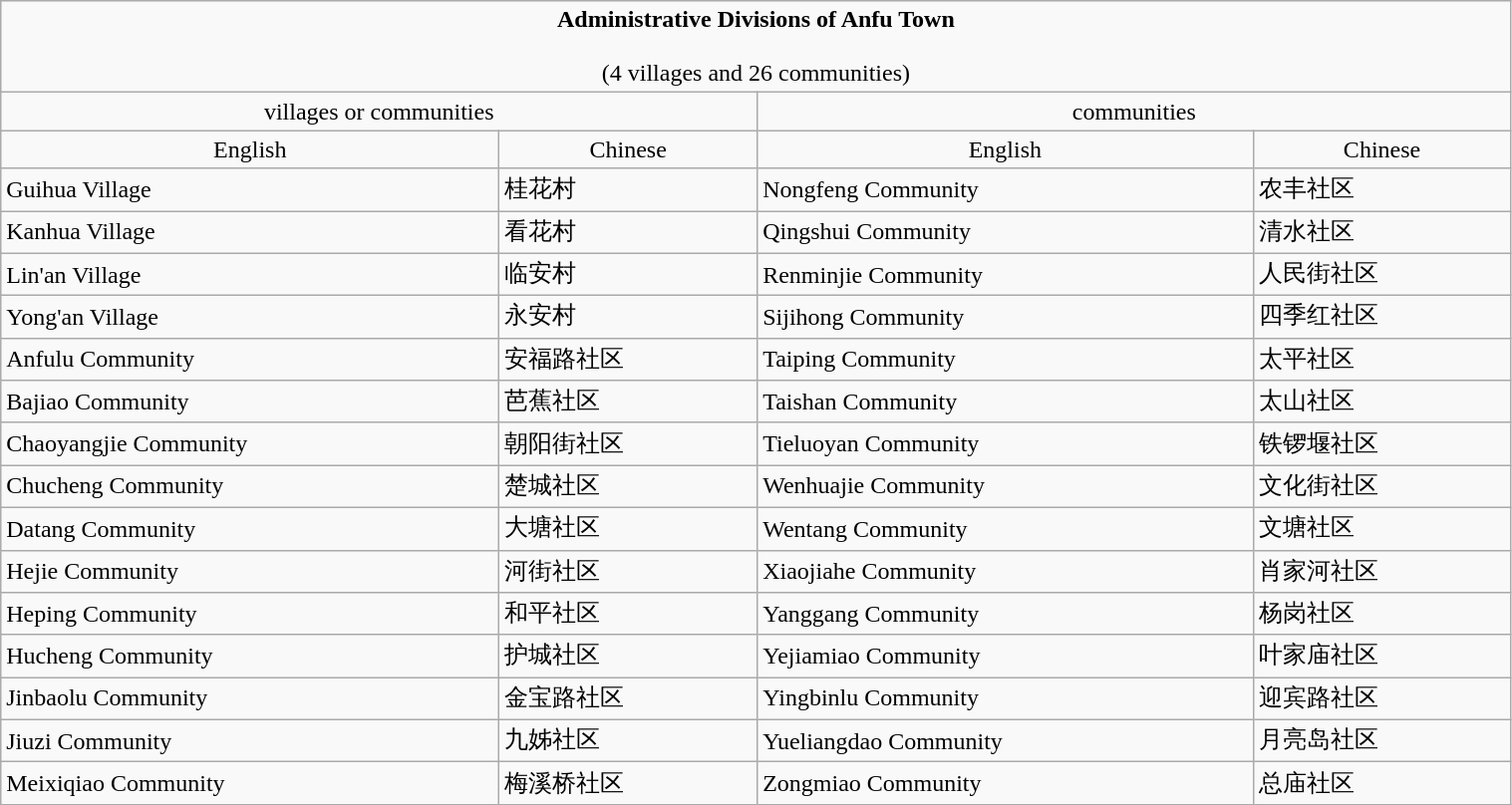<table class="wikitable" width="80%">
<tr>
<td align=center colspan=4><strong>Administrative Divisions of Anfu Town</strong><br><br>(4 villages and 26 communities)</td>
</tr>
<tr align=center>
<td align=center colspan=2>villages or communities</td>
<td align=center colspan=2>communities</td>
</tr>
<tr align=center>
<td>English</td>
<td>Chinese</td>
<td>English</td>
<td>Chinese</td>
</tr>
<tr align=left>
<td>Guihua Village</td>
<td>桂花村</td>
<td>Nongfeng Community</td>
<td>农丰社区</td>
</tr>
<tr align=left>
<td>Kanhua Village</td>
<td>看花村</td>
<td>Qingshui Community</td>
<td>清水社区</td>
</tr>
<tr align=left>
<td>Lin'an Village</td>
<td>临安村</td>
<td>Renminjie Community</td>
<td>人民街社区</td>
</tr>
<tr align=left>
<td>Yong'an Village</td>
<td>永安村</td>
<td>Sijihong Community</td>
<td>四季红社区</td>
</tr>
<tr align=left>
<td>Anfulu Community</td>
<td>安福路社区</td>
<td>Taiping Community</td>
<td>太平社区</td>
</tr>
<tr align=left>
<td>Bajiao Community</td>
<td>芭蕉社区</td>
<td>Taishan Community</td>
<td>太山社区</td>
</tr>
<tr align=left>
<td>Chaoyangjie Community</td>
<td>朝阳街社区</td>
<td>Tieluoyan Community</td>
<td>铁锣堰社区</td>
</tr>
<tr align=left>
<td>Chucheng Community</td>
<td>楚城社区</td>
<td>Wenhuajie Community</td>
<td>文化街社区</td>
</tr>
<tr align=left>
<td>Datang Community</td>
<td>大塘社区</td>
<td>Wentang Community</td>
<td>文塘社区</td>
</tr>
<tr align=left>
<td>Hejie Community</td>
<td>河街社区</td>
<td>Xiaojiahe Community</td>
<td>肖家河社区</td>
</tr>
<tr align=left>
<td>Heping Community</td>
<td>和平社区</td>
<td>Yanggang Community</td>
<td>杨岗社区</td>
</tr>
<tr align=left>
<td>Hucheng Community</td>
<td>护城社区</td>
<td>Yejiamiao Community</td>
<td>叶家庙社区</td>
</tr>
<tr align=left>
<td>Jinbaolu Community</td>
<td>金宝路社区</td>
<td>Yingbinlu Community</td>
<td>迎宾路社区</td>
</tr>
<tr align=left>
<td>Jiuzi Community</td>
<td>九姊社区</td>
<td>Yueliangdao Community</td>
<td>月亮岛社区</td>
</tr>
<tr align=left>
<td>Meixiqiao Community</td>
<td>梅溪桥社区</td>
<td>Zongmiao Community</td>
<td>总庙社区</td>
</tr>
</table>
